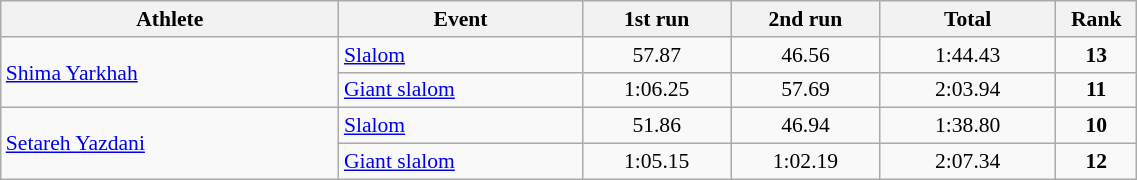<table class="wikitable" width="60%" style="text-align:center; font-size:90%">
<tr>
<th width="25%">Athlete</th>
<th width="18%">Event</th>
<th width="11%">1st run</th>
<th width="11%">2nd run</th>
<th width="13%">Total</th>
<th width="6%">Rank</th>
</tr>
<tr>
<td rowspan=2 align="left"><a href='#'>Shima Yarkhah</a></td>
<td align="left"><a href='#'>Slalom</a></td>
<td>57.87</td>
<td>46.56</td>
<td>1:44.43</td>
<td><strong>13</strong></td>
</tr>
<tr>
<td align="left"><a href='#'>Giant slalom</a></td>
<td>1:06.25</td>
<td>57.69</td>
<td>2:03.94</td>
<td><strong>11</strong></td>
</tr>
<tr>
<td rowspan=2 align="left"><a href='#'>Setareh Yazdani</a></td>
<td align="left"><a href='#'>Slalom</a></td>
<td>51.86</td>
<td>46.94</td>
<td>1:38.80</td>
<td><strong>10</strong></td>
</tr>
<tr>
<td align="left"><a href='#'>Giant slalom</a></td>
<td>1:05.15</td>
<td>1:02.19</td>
<td>2:07.34</td>
<td><strong>12</strong></td>
</tr>
</table>
